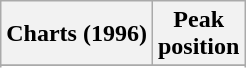<table class="wikitable sortable plainrowheaders" style="text-align:center">
<tr>
<th scope="col">Charts (1996)</th>
<th scope="col">Peak<br>position</th>
</tr>
<tr>
</tr>
<tr>
</tr>
<tr>
</tr>
</table>
